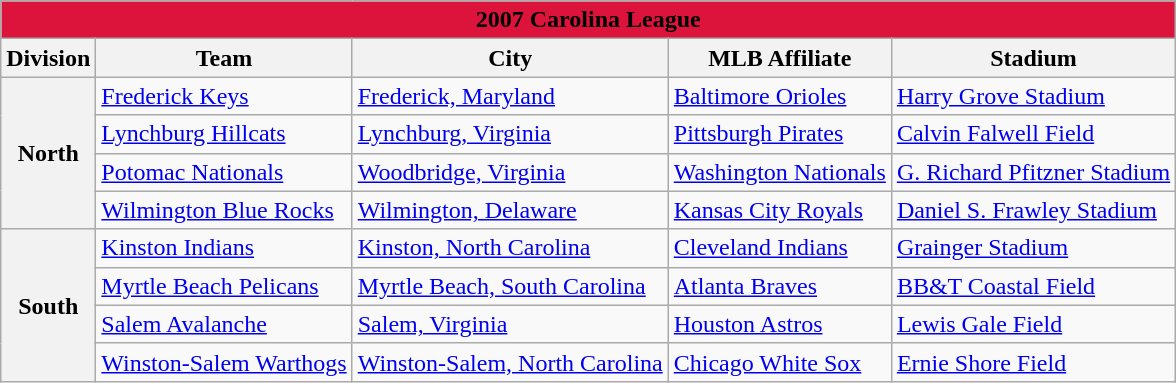<table class="wikitable" style="width:auto">
<tr>
<td bgcolor="#DC143C" align="center" colspan="7"><strong><span>2007 Carolina League</span></strong></td>
</tr>
<tr>
<th>Division</th>
<th>Team</th>
<th>City</th>
<th>MLB Affiliate</th>
<th>Stadium</th>
</tr>
<tr>
<th rowspan="4">North</th>
<td><a href='#'>Frederick Keys</a></td>
<td><a href='#'>Frederick, Maryland</a></td>
<td><a href='#'>Baltimore Orioles</a></td>
<td><a href='#'>Harry Grove Stadium</a></td>
</tr>
<tr>
<td><a href='#'>Lynchburg Hillcats</a></td>
<td><a href='#'>Lynchburg, Virginia</a></td>
<td><a href='#'>Pittsburgh Pirates</a></td>
<td><a href='#'>Calvin Falwell Field</a></td>
</tr>
<tr>
<td><a href='#'>Potomac Nationals</a></td>
<td><a href='#'>Woodbridge, Virginia</a></td>
<td><a href='#'>Washington Nationals</a></td>
<td><a href='#'>G. Richard Pfitzner Stadium</a></td>
</tr>
<tr>
<td><a href='#'>Wilmington Blue Rocks</a></td>
<td><a href='#'>Wilmington, Delaware</a></td>
<td><a href='#'>Kansas City Royals</a></td>
<td><a href='#'>Daniel S. Frawley Stadium</a></td>
</tr>
<tr>
<th rowspan="4">South</th>
<td><a href='#'>Kinston Indians</a></td>
<td><a href='#'>Kinston, North Carolina</a></td>
<td><a href='#'>Cleveland Indians</a></td>
<td><a href='#'>Grainger Stadium</a></td>
</tr>
<tr>
<td><a href='#'>Myrtle Beach Pelicans</a></td>
<td><a href='#'>Myrtle Beach, South Carolina</a></td>
<td><a href='#'>Atlanta Braves</a></td>
<td><a href='#'>BB&T Coastal Field</a></td>
</tr>
<tr>
<td><a href='#'>Salem Avalanche</a></td>
<td><a href='#'>Salem, Virginia</a></td>
<td><a href='#'>Houston Astros</a></td>
<td><a href='#'>Lewis Gale Field</a></td>
</tr>
<tr>
<td><a href='#'>Winston-Salem Warthogs</a></td>
<td><a href='#'>Winston-Salem, North Carolina</a></td>
<td><a href='#'>Chicago White Sox</a></td>
<td><a href='#'>Ernie Shore Field</a></td>
</tr>
</table>
